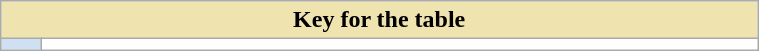<table class="wikitable" style="background:#fff; width:40%;">
<tr>
<th colspan="2" style="background:#efe4b0;">Key for the table</th>
</tr>
<tr>
<td style="background:#cee0f2; width:20px;"></td>
<td></td>
</tr>
</table>
